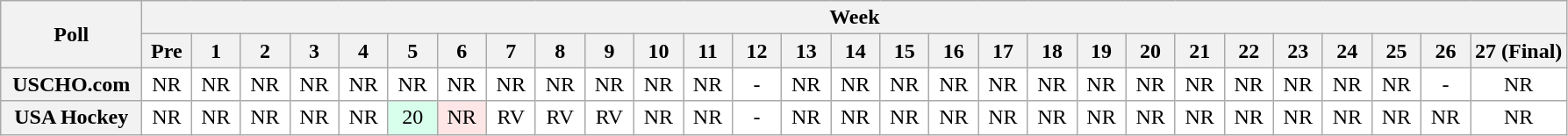<table class="wikitable" style="white-space:nowrap;">
<tr>
<th scope="col" width="100" rowspan="2">Poll</th>
<th colspan="28">Week</th>
</tr>
<tr>
<th scope="col" width="30">Pre</th>
<th scope="col" width="30">1</th>
<th scope="col" width="30">2</th>
<th scope="col" width="30">3</th>
<th scope="col" width="30">4</th>
<th scope="col" width="30">5</th>
<th scope="col" width="30">6</th>
<th scope="col" width="30">7</th>
<th scope="col" width="30">8</th>
<th scope="col" width="30">9</th>
<th scope="col" width="30">10</th>
<th scope="col" width="30">11</th>
<th scope="col" width="30">12</th>
<th scope="col" width="30">13</th>
<th scope="col" width="30">14</th>
<th scope="col" width="30">15</th>
<th scope="col" width="30">16</th>
<th scope="col" width="30">17</th>
<th scope="col" width="30">18</th>
<th scope="col" width="30">19</th>
<th scope="col" width="30">20</th>
<th scope="col" width="30">21</th>
<th scope="col" width="30">22</th>
<th scope="col" width="30">23</th>
<th scope="col" width="30">24</th>
<th scope="col" width="30">25</th>
<th scope="col" width="30">26</th>
<th scope="col" width="30">27 (Final)</th>
</tr>
<tr style="text-align:center;">
<th>USCHO.com</th>
<td bgcolor=FFFFFF>NR</td>
<td bgcolor=FFFFFF>NR</td>
<td bgcolor=FFFFFF>NR</td>
<td bgcolor=FFFFFF>NR</td>
<td bgcolor=FFFFFF>NR</td>
<td bgcolor=FFFFFF>NR</td>
<td bgcolor=FFFFFF>NR</td>
<td bgcolor=FFFFFF>NR</td>
<td bgcolor=FFFFFF>NR</td>
<td bgcolor=FFFFFF>NR</td>
<td bgcolor=FFFFFF>NR</td>
<td bgcolor=FFFFFF>NR</td>
<td bgcolor=FFFFFF>-</td>
<td bgcolor=FFFFFF>NR</td>
<td bgcolor=FFFFFF>NR</td>
<td bgcolor=FFFFFF>NR</td>
<td bgcolor=FFFFFF>NR</td>
<td bgcolor=FFFFFF>NR</td>
<td bgcolor=FFFFFF>NR</td>
<td bgcolor=FFFFFF>NR</td>
<td bgcolor=FFFFFF>NR</td>
<td bgcolor=FFFFFF>NR</td>
<td bgcolor=FFFFFF>NR</td>
<td bgcolor=FFFFFF>NR</td>
<td bgcolor=FFFFFF>NR</td>
<td bgcolor=FFFFFF>NR</td>
<td bgcolor=FFFFFF>-</td>
<td bgcolor=FFFFFF>NR</td>
</tr>
<tr style="text-align:center;">
<th>USA Hockey</th>
<td bgcolor=FFFFFF>NR</td>
<td bgcolor=FFFFFF>NR</td>
<td bgcolor=FFFFFF>NR</td>
<td bgcolor=FFFFFF>NR</td>
<td bgcolor=FFFFFF>NR</td>
<td bgcolor=D8FFEB>20</td>
<td bgcolor=FFE6E6>NR</td>
<td bgcolor=FFFFFF>RV</td>
<td bgcolor=FFFFFF>RV</td>
<td bgcolor=FFFFFF>RV</td>
<td bgcolor=FFFFFF>NR</td>
<td bgcolor=FFFFFF>NR</td>
<td bgcolor=FFFFFF>-</td>
<td bgcolor=FFFFFF>NR</td>
<td bgcolor=FFFFFF>NR</td>
<td bgcolor=FFFFFF>NR</td>
<td bgcolor=FFFFFF>NR</td>
<td bgcolor=FFFFFF>NR</td>
<td bgcolor=FFFFFF>NR</td>
<td bgcolor=FFFFFF>NR</td>
<td bgcolor=FFFFFF>NR</td>
<td bgcolor=FFFFFF>NR</td>
<td bgcolor=FFFFFF>NR</td>
<td bgcolor=FFFFFF>NR</td>
<td bgcolor=FFFFFF>NR</td>
<td bgcolor=FFFFFF>NR</td>
<td bgcolor=FFFFFF>NR</td>
<td bgcolor=FFFFFF>NR</td>
</tr>
</table>
